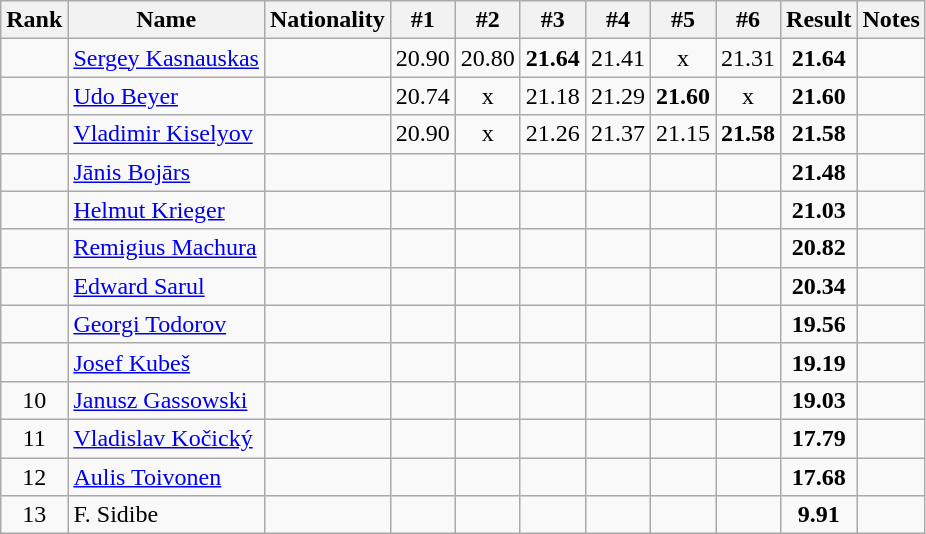<table class="wikitable sortable" style="text-align:center">
<tr>
<th>Rank</th>
<th>Name</th>
<th>Nationality</th>
<th>#1</th>
<th>#2</th>
<th>#3</th>
<th>#4</th>
<th>#5</th>
<th>#6</th>
<th>Result</th>
<th>Notes</th>
</tr>
<tr>
<td></td>
<td align="left"><a href='#'>Sergey Kasnauskas</a></td>
<td align=left></td>
<td>20.90</td>
<td>20.80</td>
<td><strong>21.64</strong></td>
<td>21.41</td>
<td>x</td>
<td>21.31</td>
<td><strong>21.64</strong></td>
<td></td>
</tr>
<tr>
<td></td>
<td align="left"><a href='#'>Udo Beyer</a></td>
<td align=left></td>
<td>20.74</td>
<td>x</td>
<td>21.18</td>
<td>21.29</td>
<td><strong>21.60</strong></td>
<td>x</td>
<td><strong>21.60</strong></td>
<td></td>
</tr>
<tr>
<td></td>
<td align="left"><a href='#'>Vladimir Kiselyov</a></td>
<td align=left></td>
<td>20.90</td>
<td>x</td>
<td>21.26</td>
<td>21.37</td>
<td>21.15</td>
<td><strong>21.58</strong></td>
<td><strong>21.58</strong></td>
<td></td>
</tr>
<tr>
<td></td>
<td align="left"><a href='#'>Jānis Bojārs</a></td>
<td align=left></td>
<td></td>
<td></td>
<td></td>
<td></td>
<td></td>
<td></td>
<td><strong>21.48</strong></td>
<td></td>
</tr>
<tr>
<td></td>
<td align="left"><a href='#'>Helmut Krieger</a></td>
<td align=left></td>
<td></td>
<td></td>
<td></td>
<td></td>
<td></td>
<td></td>
<td><strong>21.03</strong></td>
<td></td>
</tr>
<tr>
<td></td>
<td align="left"><a href='#'>Remigius Machura</a></td>
<td align=left></td>
<td></td>
<td></td>
<td></td>
<td></td>
<td></td>
<td></td>
<td><strong>20.82</strong></td>
<td></td>
</tr>
<tr>
<td></td>
<td align="left"><a href='#'>Edward Sarul</a></td>
<td align=left></td>
<td></td>
<td></td>
<td></td>
<td></td>
<td></td>
<td></td>
<td><strong>20.34</strong></td>
<td></td>
</tr>
<tr>
<td></td>
<td align="left"><a href='#'>Georgi Todorov</a></td>
<td align=left></td>
<td></td>
<td></td>
<td></td>
<td></td>
<td></td>
<td></td>
<td><strong>19.56</strong></td>
<td></td>
</tr>
<tr>
<td></td>
<td align="left"><a href='#'>Josef Kubeš</a></td>
<td align=left></td>
<td></td>
<td></td>
<td></td>
<td></td>
<td></td>
<td></td>
<td><strong>19.19</strong></td>
<td></td>
</tr>
<tr>
<td>10</td>
<td align="left"><a href='#'>Janusz Gassowski</a></td>
<td align=left></td>
<td></td>
<td></td>
<td></td>
<td></td>
<td></td>
<td></td>
<td><strong>19.03</strong></td>
<td></td>
</tr>
<tr>
<td>11</td>
<td align="left"><a href='#'>Vladislav Kočický</a></td>
<td align=left></td>
<td></td>
<td></td>
<td></td>
<td></td>
<td></td>
<td></td>
<td><strong>17.79</strong></td>
<td></td>
</tr>
<tr>
<td>12</td>
<td align="left"><a href='#'>Aulis Toivonen</a></td>
<td align=left></td>
<td></td>
<td></td>
<td></td>
<td></td>
<td></td>
<td></td>
<td><strong>17.68</strong></td>
<td></td>
</tr>
<tr>
<td>13</td>
<td align="left">F. Sidibe</td>
<td align=left></td>
<td></td>
<td></td>
<td></td>
<td></td>
<td></td>
<td></td>
<td><strong>9.91</strong></td>
<td></td>
</tr>
</table>
